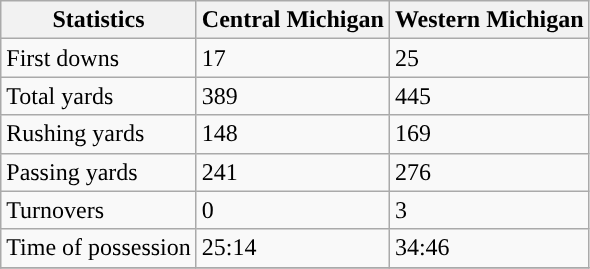<table class="wikitable">
<tr>
<th>Statistics</th>
<th>Central Michigan</th>
<th>Western Michigan</th>
</tr>
<tr>
<td>First downs</td>
<td>17</td>
<td>25</td>
</tr>
<tr>
<td>Total yards</td>
<td>389</td>
<td>445</td>
</tr>
<tr>
<td>Rushing yards</td>
<td>148</td>
<td>169</td>
</tr>
<tr>
<td>Passing yards</td>
<td>241</td>
<td>276</td>
</tr>
<tr>
<td>Turnovers</td>
<td>0</td>
<td>3</td>
</tr>
<tr>
<td>Time of possession</td>
<td>25:14</td>
<td>34:46</td>
</tr>
<tr>
</tr>
</table>
